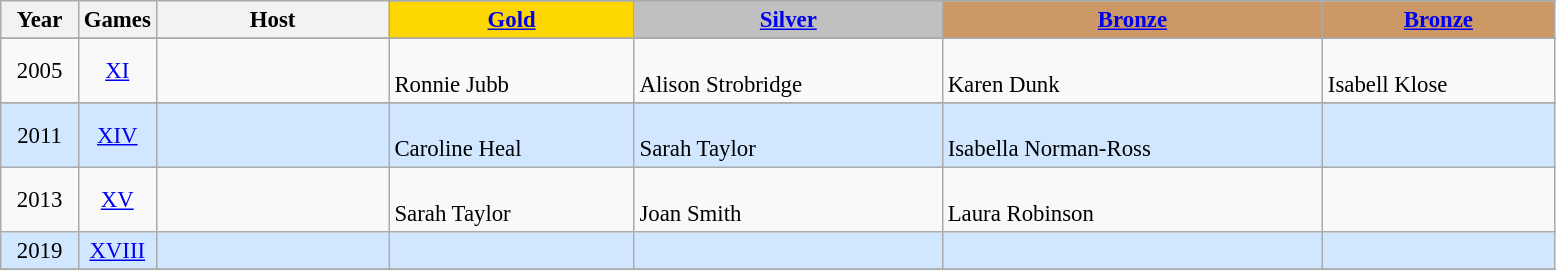<table class="wikitable" style="text-align: center; font-size:95%;">
<tr>
<th rowspan="2" style="width:5%;">Year</th>
<th rowspan="2" style="width:5%;">Games</th>
<th rowspan="2" style="width:15%;">Host</th>
</tr>
<tr>
<th style="background-color: gold"><a href='#'>Gold</a></th>
<th style="background-color: silver"><a href='#'>Silver</a></th>
<th style="background-color: #CC9966"><a href='#'>Bronze</a></th>
<th style="background-color: #CC9966"><a href='#'>Bronze</a></th>
</tr>
<tr>
</tr>
<tr>
<td>2005</td>
<td align=center><a href='#'>XI</a></td>
<td align="left"></td>
<td align="left"> <br> Ronnie Jubb</td>
<td align="left"> <br> Alison Strobridge</td>
<td align="left"> <br> Karen Dunk</td>
<td align="left"> <br> Isabell Klose</td>
</tr>
<tr>
</tr>
<tr style="text-align:center; background:#d0e7ff;">
<td>2011</td>
<td align=center><a href='#'>XIV</a></td>
<td align="left"></td>
<td align="left"> <br> Caroline Heal</td>
<td align="left"> <br> Sarah Taylor </td>
<td align="left"> <br> Isabella Norman-Ross</td>
<td></td>
</tr>
<tr>
<td>2013</td>
<td align=center><a href='#'>XV</a></td>
<td align="left"></td>
<td align="left"> <br> Sarah Taylor</td>
<td align="left"> <br> Joan Smith</td>
<td align="left"> <br> Laura Robinson </td>
<td></td>
</tr>
<tr style="text-align:center; background:#d0e7ff;">
<td>2019</td>
<td align=center><a href='#'>XVIII</a></td>
<td align="left"></td>
<td align="left"></td>
<td align="left"></td>
<td align="left"></td>
<td></td>
</tr>
<tr>
</tr>
</table>
